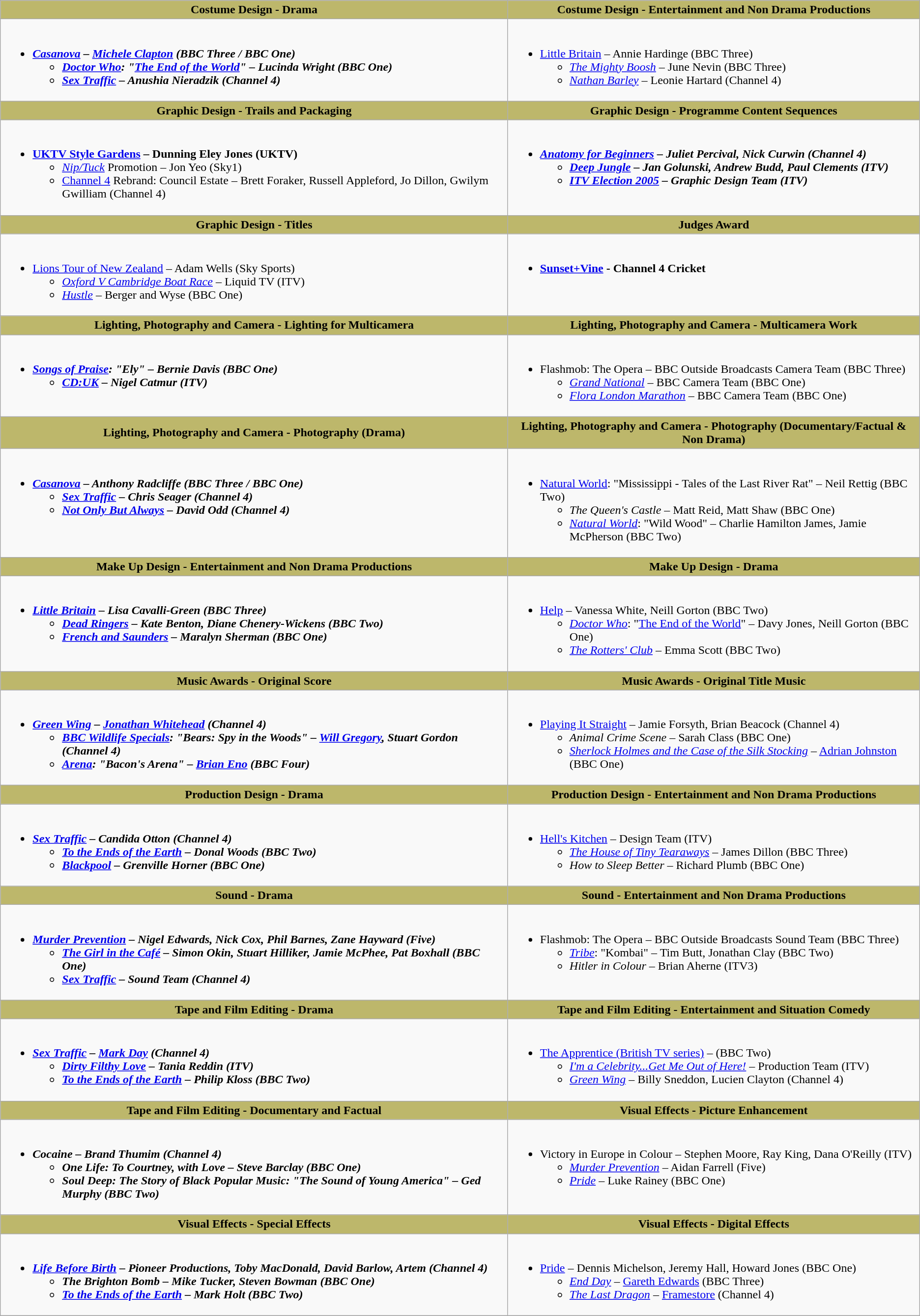<table class=wikitable>
<tr>
<th style="background:#BDB76B;" width:50%">Costume Design - Drama</th>
<th style="background:#BDB76B;" width:50%">Costume Design - Entertainment and Non Drama Productions</th>
</tr>
<tr>
<td valign="top"><br><ul><li><strong><em><a href='#'>Casanova</a><em> – <a href='#'>Michele Clapton</a> (BBC Three / BBC One)<strong><ul><li></em><a href='#'>Doctor Who</a><em>: "<a href='#'>The End of the World</a>" – Lucinda Wright (BBC One)</li><li></em><a href='#'>Sex Traffic</a><em> – Anushia Nieradzik (Channel 4)</li></ul></li></ul></td>
<td valign="top"><br><ul><li></em></strong><a href='#'>Little Britain</a></em> – Annie Hardinge (BBC Three)</strong><ul><li><em><a href='#'>The Mighty Boosh</a></em> – June Nevin (BBC Three)</li><li><em><a href='#'>Nathan Barley</a></em> – Leonie Hartard (Channel 4)</li></ul></li></ul></td>
</tr>
<tr>
<th style="background:#BDB76B;" width:50%">Graphic Design - Trails and Packaging</th>
<th style="background:#BDB76B;" width:50%">Graphic Design - Programme Content Sequences</th>
</tr>
<tr>
<td valign="top"><br><ul><li><strong><a href='#'>UKTV Style Gardens</a> – Dunning Eley Jones (UKTV)</strong><ul><li><em><a href='#'>Nip/Tuck</a></em> Promotion – Jon Yeo (Sky1)</li><li><a href='#'>Channel 4</a> Rebrand: Council Estate – Brett Foraker, Russell Appleford, Jo Dillon, Gwilym Gwilliam (Channel 4)</li></ul></li></ul></td>
<td valign="top"><br><ul><li><strong><em><a href='#'>Anatomy for Beginners</a><em> – Juliet Percival, Nick Curwin (Channel 4)<strong><ul><li></em><a href='#'>Deep Jungle</a><em> – Jan Golunski, Andrew Budd, Paul Clements (ITV)</li><li></em><a href='#'>ITV Election 2005</a><em> – Graphic Design Team  (ITV)</li></ul></li></ul></td>
</tr>
<tr>
<th style="background:#BDB76B;" width:50%">Graphic Design - Titles</th>
<th style="background:#BDB76B;" width:50%">Judges Award</th>
</tr>
<tr>
<td valign="top"><br><ul><li></em></strong><a href='#'>Lions Tour of New Zealand</a></em> –  Adam Wells (Sky Sports)</strong><ul><li><em><a href='#'>Oxford V Cambridge Boat Race</a></em> – Liquid TV (ITV)</li><li><em><a href='#'>Hustle</a></em> – Berger and Wyse (BBC One)</li></ul></li></ul></td>
<td valign="top"><br><ul><li><strong><a href='#'>Sunset+Vine</a> - Channel 4 Cricket</strong></li></ul></td>
</tr>
<tr>
<th style="background:#BDB76B;" width:50%">Lighting, Photography and Camera - Lighting for Multicamera</th>
<th style="background:#BDB76B;" width:50%">Lighting, Photography and Camera - Multicamera Work</th>
</tr>
<tr>
<td valign="top"><br><ul><li><strong><em><a href='#'>Songs of Praise</a><em>: "Ely" – Bernie Davis (BBC One)<strong><ul><li></em><a href='#'>CD:UK</a><em> – Nigel Catmur (ITV)</li></ul></li></ul></td>
<td valign="top"><br><ul><li></em></strong>Flashmob: The Opera</em> – BBC Outside Broadcasts Camera Team (BBC Three)</strong><ul><li><em><a href='#'>Grand National</a></em> – BBC Camera Team (BBC One)</li><li><em><a href='#'>Flora London Marathon</a></em> – BBC Camera Team (BBC One)</li></ul></li></ul></td>
</tr>
<tr>
<th style="background:#BDB76B;" width:50%">Lighting, Photography and Camera - Photography (Drama)</th>
<th style="background:#BDB76B;" width:50%">Lighting, Photography and Camera - Photography (Documentary/Factual & Non Drama)</th>
</tr>
<tr>
<td valign="top"><br><ul><li><strong><em><a href='#'>Casanova</a><em> – Anthony Radcliffe (BBC Three / BBC One)<strong><ul><li></em><a href='#'>Sex Traffic</a><em> – Chris Seager (Channel 4)</li><li></em><a href='#'>Not Only But Always</a><em> – David Odd (Channel 4)</li></ul></li></ul></td>
<td valign="top"><br><ul><li></em></strong><a href='#'>Natural World</a></em>: "Mississippi - Tales of the Last River Rat" – Neil Rettig (BBC Two)</strong><ul><li><em>The Queen's Castle</em> – Matt Reid, Matt Shaw (BBC One)</li><li><em><a href='#'>Natural World</a></em>: "Wild Wood" – Charlie Hamilton James, Jamie McPherson (BBC Two)</li></ul></li></ul></td>
</tr>
<tr>
<th style="background:#BDB76B;" width:50%">Make Up Design - Entertainment and Non Drama Productions</th>
<th style="background:#BDB76B;" width:50%">Make Up Design - Drama</th>
</tr>
<tr>
<td valign="top"><br><ul><li><strong><em><a href='#'>Little Britain</a><em> – Lisa Cavalli-Green (BBC Three)<strong><ul><li></em><a href='#'>Dead Ringers</a><em> – Kate Benton, Diane Chenery-Wickens (BBC Two)</li><li></em><a href='#'>French and Saunders</a><em> – Maralyn Sherman (BBC One)</li></ul></li></ul></td>
<td valign="top"><br><ul><li></em></strong><a href='#'>Help</a></em> – Vanessa White, Neill Gorton (BBC Two)</strong><ul><li><em><a href='#'>Doctor Who</a></em>: "<a href='#'>The End of the World</a>" – Davy Jones, Neill Gorton (BBC One)</li><li><em><a href='#'>The Rotters' Club</a></em> – Emma Scott (BBC Two)</li></ul></li></ul></td>
</tr>
<tr>
<th style="background:#BDB76B;" width:50%">Music Awards - Original Score</th>
<th style="background:#BDB76B;" width:50%">Music Awards - Original Title Music</th>
</tr>
<tr>
<td valign="top"><br><ul><li><strong><em><a href='#'>Green Wing</a><em> – <a href='#'>Jonathan Whitehead</a> (Channel 4)<strong><ul><li></em><a href='#'>BBC Wildlife Specials</a><em>: "Bears: Spy in the Woods" – <a href='#'>Will Gregory</a>, Stuart Gordon (Channel 4)</li><li></em><a href='#'>Arena</a><em>: "Bacon's Arena" – <a href='#'>Brian Eno</a> (BBC Four)</li></ul></li></ul></td>
<td valign="top"><br><ul><li></em></strong><a href='#'>Playing It Straight</a></em> – Jamie Forsyth, Brian Beacock (Channel 4)</strong><ul><li><em>Animal Crime Scene</em> – Sarah Class (BBC One)</li><li><em><a href='#'>Sherlock Holmes and the Case of the Silk Stocking</a></em> – <a href='#'>Adrian Johnston</a> (BBC One)</li></ul></li></ul></td>
</tr>
<tr>
<th style="background:#BDB76B;" width:50%">Production Design - Drama</th>
<th style="background:#BDB76B;" width:50%">Production Design - Entertainment and Non Drama Productions</th>
</tr>
<tr>
<td valign="top"><br><ul><li><strong><em><a href='#'>Sex Traffic</a><em> – Candida Otton (Channel 4)<strong><ul><li></em><a href='#'>To the Ends of the Earth</a><em> – Donal Woods (BBC Two)</li><li></em><a href='#'>Blackpool</a><em> – Grenville Horner (BBC One)</li></ul></li></ul></td>
<td valign="top"><br><ul><li></em></strong><a href='#'>Hell's Kitchen</a></em> – Design Team (ITV)</strong><ul><li><em><a href='#'>The House of Tiny Tearaways</a></em> – James Dillon (BBC Three)</li><li><em>How to Sleep Better</em> – Richard Plumb (BBC One)</li></ul></li></ul></td>
</tr>
<tr>
<th style="background:#BDB76B;" width:50%">Sound - Drama</th>
<th style="background:#BDB76B;" width:50%">Sound - Entertainment and Non Drama Productions</th>
</tr>
<tr>
<td valign="top"><br><ul><li><strong><em><a href='#'>Murder Prevention</a><em> – Nigel Edwards, Nick Cox, Phil Barnes, Zane Hayward (Five)<strong><ul><li></em><a href='#'>The Girl in the Café</a><em> – Simon Okin, Stuart Hilliker, Jamie McPhee, Pat Boxhall (BBC One)</li><li></em><a href='#'>Sex Traffic</a><em> – Sound Team (Channel 4)</li></ul></li></ul></td>
<td valign="top"><br><ul><li></em></strong>Flashmob: The Opera</em> – BBC Outside Broadcasts Sound Team (BBC Three)</strong><ul><li><em><a href='#'>Tribe</a></em>: "Kombai" – Tim Butt, Jonathan Clay (BBC Two)</li><li><em>Hitler in Colour</em> – Brian Aherne (ITV3)</li></ul></li></ul></td>
</tr>
<tr>
<th style="background:#BDB76B;" width:50%">Tape and Film Editing - Drama</th>
<th style="background:#BDB76B;" width:50%">Tape and Film Editing - Entertainment and Situation Comedy</th>
</tr>
<tr>
<td valign="top"><br><ul><li><strong><em><a href='#'>Sex Traffic</a><em> – <a href='#'>Mark Day</a> (Channel 4)<strong><ul><li></em><a href='#'>Dirty Filthy Love</a><em> – Tania Reddin (ITV)</li><li></em><a href='#'>To the Ends of the Earth</a><em> – Philip Kloss (BBC Two)</li></ul></li></ul></td>
<td valign="top"><br><ul><li></em></strong><a href='#'>The Apprentice (British TV series)</a></em> –  (BBC Two)</strong><ul><li><em><a href='#'>I'm a Celebrity...Get Me Out of Here!</a></em> – Production Team (ITV)</li><li><em><a href='#'>Green Wing</a></em> – Billy Sneddon, Lucien Clayton (Channel 4)</li></ul></li></ul></td>
</tr>
<tr>
<th style="background:#BDB76B;" width:50%">Tape and Film Editing - Documentary and Factual</th>
<th style="background:#BDB76B;" width:50%">Visual Effects - Picture Enhancement</th>
</tr>
<tr>
<td valign="top"><br><ul><li><strong><em>Cocaine<em> – Brand Thumim (Channel 4)<strong><ul><li></em>One Life: To Courtney, with Love<em> – Steve Barclay (BBC One)</li><li></em>Soul Deep: The Story of Black Popular Music<em>: "The Sound of Young America" – Ged Murphy (BBC Two)</li></ul></li></ul></td>
<td valign="top"><br><ul><li></em></strong>Victory in Europe in Colour</em> – Stephen Moore, Ray King, Dana O'Reilly (ITV)</strong><ul><li><em><a href='#'>Murder Prevention</a></em> – Aidan Farrell (Five)</li><li><em><a href='#'>Pride</a></em> – Luke Rainey (BBC One)</li></ul></li></ul></td>
</tr>
<tr>
<th style="background:#BDB76B;" width:50%">Visual Effects - Special Effects</th>
<th style="background:#BDB76B;" width:50%">Visual Effects - Digital Effects</th>
</tr>
<tr>
<td valign="top"><br><ul><li><strong><em><a href='#'>Life Before Birth</a><em> – Pioneer Productions, Toby MacDonald, David Barlow, Artem (Channel 4)<strong><ul><li></em>The Brighton Bomb<em> – Mike Tucker, Steven Bowman (BBC One)</li><li></em><a href='#'>To the Ends of the Earth</a><em> – Mark Holt (BBC Two)</li></ul></li></ul></td>
<td valign="top"><br><ul><li></em></strong><a href='#'>Pride</a></em> – Dennis Michelson, Jeremy Hall, Howard Jones (BBC One)</strong><ul><li><em><a href='#'>End Day</a></em> – <a href='#'>Gareth Edwards</a> (BBC Three)</li><li><em><a href='#'>The Last Dragon</a></em> – <a href='#'>Framestore</a> (Channel 4)</li></ul></li></ul></td>
</tr>
<tr>
</tr>
</table>
